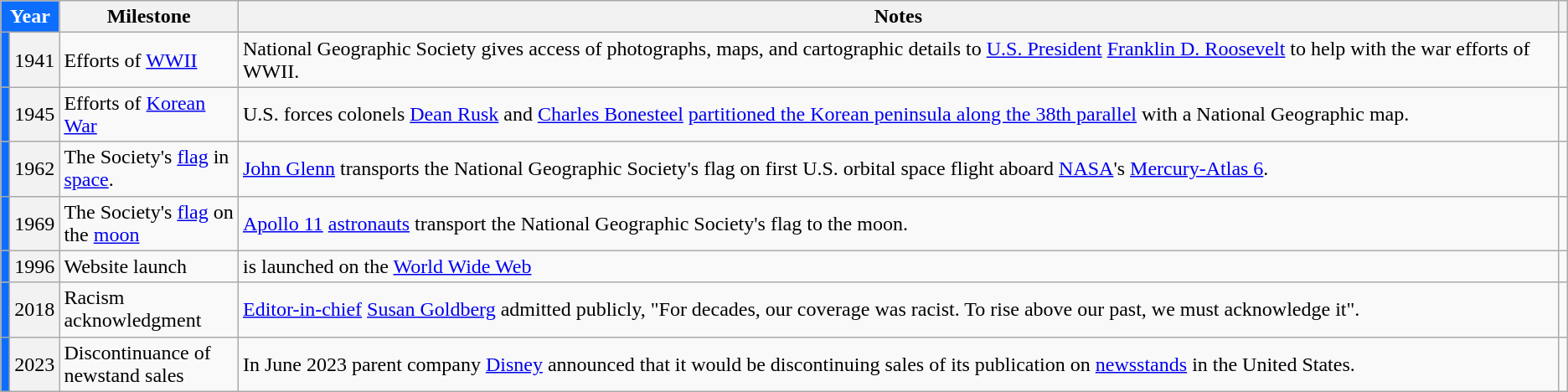<table class="wikitable sortable">
<tr>
<th scope="col" colspan="2" style="background-color:#0d6efd; color:#fff;">Year</th>
<th scope="col">Milestone</th>
<th scope="col">Notes</th>
<th scope="col"></th>
</tr>
<tr>
<td scope="row" style="background-color:#0d6efd; border-right:none;"></td>
<th style="font-weight:normal;">1941</th>
<td>Efforts of <a href='#'>WWII</a></td>
<td>National Geographic Society gives access of photographs, maps, and cartographic details to <a href='#'>U.S. President</a> <a href='#'>Franklin D. Roosevelt</a> to help with the war efforts of WWII.</td>
<td></td>
</tr>
<tr>
<td style="background-color:#0d6efd; border-right:none;"></td>
<th style="font-weight:normal;">1945</th>
<td>Efforts of <a href='#'>Korean War</a></td>
<td>U.S. forces colonels <a href='#'>Dean Rusk</a> and <a href='#'>Charles Bonesteel</a> <a href='#'>partitioned the Korean peninsula along the 38th parallel</a> with a National Geographic map.</td>
<td></td>
</tr>
<tr>
<td style="background-color:#0d6efd; border-right:none;"></td>
<th style="font-weight:normal;">1962</th>
<td>The Society's <a href='#'>flag</a> in <a href='#'>space</a>.</td>
<td><a href='#'>John Glenn</a> transports the National Geographic Society's flag on first U.S. orbital space flight aboard <a href='#'>NASA</a>'s <a href='#'>Mercury-Atlas 6</a>.</td>
<td></td>
</tr>
<tr>
<td style="background-color:#0d6efd; border-right:none;"></td>
<th style="font-weight:normal;">1969</th>
<td>The Society's <a href='#'>flag</a> on the <a href='#'>moon</a></td>
<td><a href='#'>Apollo 11</a> <a href='#'>astronauts</a> transport the National Geographic Society's flag to the moon.</td>
<td></td>
</tr>
<tr>
<td style="background-color:#0d6efd; border-right:none;"></td>
<th style="font-weight:normal;">1996</th>
<td>Website launch</td>
<td> is launched on the <a href='#'>World Wide Web</a></td>
<td></td>
</tr>
<tr>
<td style="background-color:#0d6efd; border-right:none;"></td>
<th scope="row" style="font-weight:normal;">2018</th>
<td style="width:135px;">Racism acknowledgment</td>
<td><a href='#'>Editor-in-chief</a> <a href='#'>Susan Goldberg</a> admitted publicly, "For decades, our coverage was racist. To rise above our past, we must acknowledge it".</td>
<td></td>
</tr>
<tr>
<td style="background-color:#0d6efd; border-right:none;"></td>
<th style="font-weight:normal;">2023</th>
<td>Discontinuance of newstand sales</td>
<td>In June 2023 parent company <a href='#'>Disney</a> announced that it would be discontinuing sales of its publication on <a href='#'>newsstands</a> in the United States.</td>
<td><br></td>
</tr>
</table>
